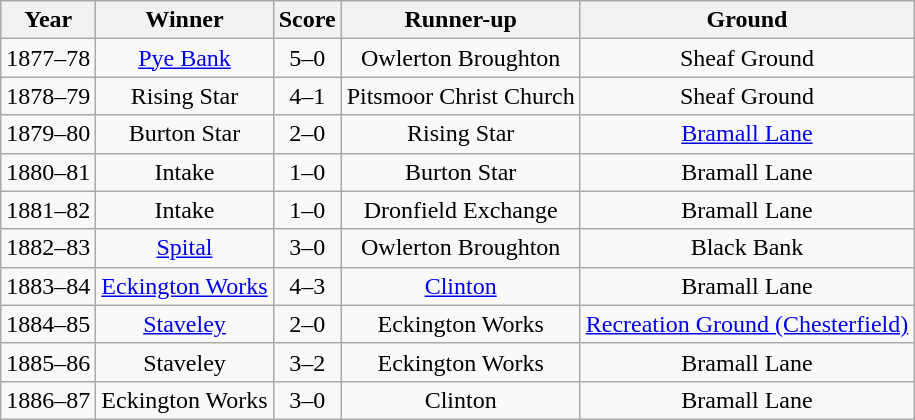<table class="wikitable sortable" style="font-size:100%; text-align:center">
<tr>
<th>Year</th>
<th>Winner</th>
<th>Score</th>
<th>Runner-up</th>
<th>Ground</th>
</tr>
<tr>
<td>1877–78</td>
<td><a href='#'>Pye Bank</a></td>
<td>5–0</td>
<td>Owlerton Broughton</td>
<td>Sheaf Ground</td>
</tr>
<tr>
<td>1878–79</td>
<td>Rising Star</td>
<td>4–1</td>
<td>Pitsmoor Christ Church</td>
<td>Sheaf Ground</td>
</tr>
<tr>
<td>1879–80</td>
<td>Burton Star</td>
<td>2–0</td>
<td>Rising Star</td>
<td><a href='#'>Bramall Lane</a></td>
</tr>
<tr>
<td>1880–81</td>
<td>Intake</td>
<td>1–0</td>
<td>Burton Star</td>
<td>Bramall Lane</td>
</tr>
<tr>
<td>1881–82</td>
<td>Intake</td>
<td>1–0</td>
<td>Dronfield Exchange</td>
<td>Bramall Lane</td>
</tr>
<tr>
<td>1882–83</td>
<td><a href='#'>Spital</a></td>
<td>3–0</td>
<td>Owlerton Broughton</td>
<td>Black Bank</td>
</tr>
<tr>
<td>1883–84</td>
<td><a href='#'>Eckington Works</a></td>
<td>4–3</td>
<td><a href='#'>Clinton</a></td>
<td>Bramall Lane</td>
</tr>
<tr>
<td>1884–85</td>
<td><a href='#'>Staveley</a></td>
<td>2–0</td>
<td>Eckington Works</td>
<td><a href='#'>Recreation Ground (Chesterfield)</a></td>
</tr>
<tr>
<td>1885–86</td>
<td>Staveley</td>
<td>3–2</td>
<td>Eckington Works</td>
<td>Bramall Lane</td>
</tr>
<tr>
<td>1886–87</td>
<td>Eckington Works</td>
<td>3–0</td>
<td>Clinton</td>
<td>Bramall Lane</td>
</tr>
</table>
